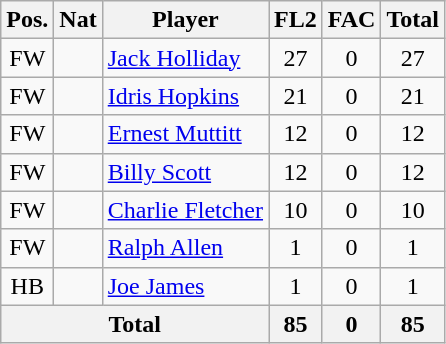<table class="wikitable"  style="text-align:center; border:1px #aaa solid;">
<tr>
<th>Pos.</th>
<th>Nat</th>
<th>Player</th>
<th>FL2</th>
<th>FAC</th>
<th>Total</th>
</tr>
<tr>
<td>FW</td>
<td></td>
<td style="text-align:left;"><a href='#'>Jack Holliday</a></td>
<td>27</td>
<td>0</td>
<td>27</td>
</tr>
<tr>
<td>FW</td>
<td></td>
<td style="text-align:left;"><a href='#'>Idris Hopkins</a></td>
<td>21</td>
<td>0</td>
<td>21</td>
</tr>
<tr>
<td>FW</td>
<td></td>
<td style="text-align:left;"><a href='#'>Ernest Muttitt</a></td>
<td>12</td>
<td>0</td>
<td>12</td>
</tr>
<tr>
<td>FW</td>
<td></td>
<td style="text-align:left;"><a href='#'>Billy Scott</a></td>
<td>12</td>
<td>0</td>
<td>12</td>
</tr>
<tr>
<td>FW</td>
<td></td>
<td style="text-align:left;"><a href='#'>Charlie Fletcher</a></td>
<td>10</td>
<td>0</td>
<td>10</td>
</tr>
<tr>
<td>FW</td>
<td></td>
<td style="text-align:left;"><a href='#'>Ralph Allen</a></td>
<td>1</td>
<td>0</td>
<td>1</td>
</tr>
<tr>
<td>HB</td>
<td></td>
<td style="text-align:left;"><a href='#'>Joe James</a></td>
<td>1</td>
<td>0</td>
<td>1</td>
</tr>
<tr>
<th colspan="3">Total</th>
<th>85</th>
<th>0</th>
<th>85</th>
</tr>
</table>
